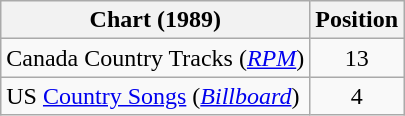<table class="wikitable sortable">
<tr>
<th scope="col">Chart (1989)</th>
<th scope="col">Position</th>
</tr>
<tr>
<td>Canada Country Tracks (<em><a href='#'>RPM</a></em>)</td>
<td align="center">13</td>
</tr>
<tr>
<td>US <a href='#'>Country Songs</a> (<em><a href='#'>Billboard</a></em>)</td>
<td align="center">4</td>
</tr>
</table>
